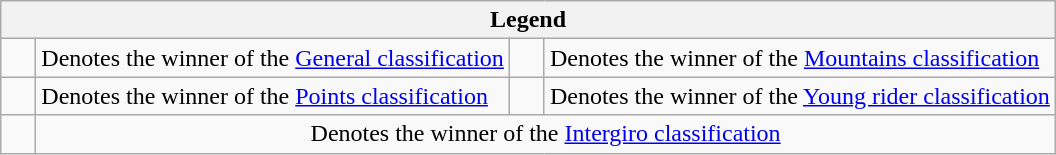<table class="wikitable">
<tr>
<th colspan=4>Legend</th>
</tr>
<tr>
<td>    </td>
<td>Denotes the winner of the <a href='#'>General classification</a></td>
<td>    </td>
<td>Denotes the winner of the <a href='#'>Mountains classification</a></td>
</tr>
<tr>
<td>    </td>
<td>Denotes the winner of the <a href='#'>Points classification</a></td>
<td>    </td>
<td>Denotes the winner of the <a href='#'>Young rider classification</a></td>
</tr>
<tr>
<td style="text-align:center;">    </td>
<td colspan="3" style="text-align:center;">Denotes the winner of the <a href='#'>Intergiro classification</a></td>
</tr>
</table>
